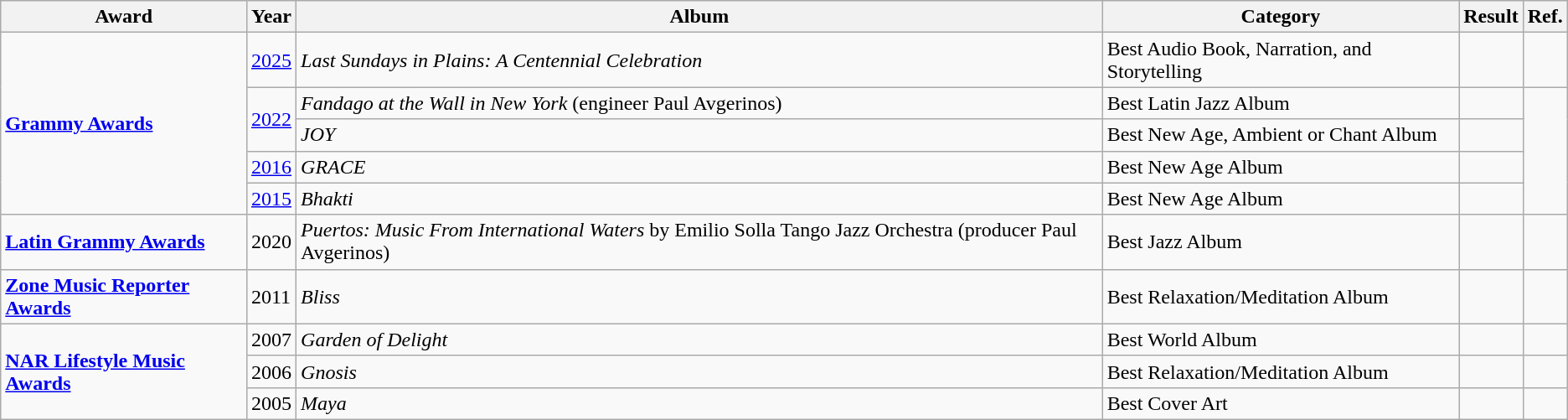<table class="wikitable">
<tr>
<th>Award</th>
<th>Year</th>
<th>Album</th>
<th>Category</th>
<th>Result</th>
<th>Ref.</th>
</tr>
<tr>
<td rowspan="5"><strong><a href='#'>Grammy Awards</a></strong></td>
<td><a href='#'>2025</a></td>
<td><em>Last Sundays in Plains: A Centennial Celebration</em></td>
<td Best Audio Book, Narration, and Storytelling Recording>Best Audio Book, Narration, and Storytelling</td>
<td></td>
<td></td>
</tr>
<tr>
<td rowspan="2"><a href='#'>2022</a></td>
<td><em>Fandago at the Wall in New York</em> (engineer Paul Avgerinos)</td>
<td>Best Latin Jazz Album</td>
<td></td>
<td rowspan="4"></td>
</tr>
<tr>
<td><em>JOY</em></td>
<td>Best New Age, Ambient or Chant Album</td>
<td></td>
</tr>
<tr>
<td><a href='#'>2016</a></td>
<td><em>GRACE</em></td>
<td>Best New Age Album</td>
<td></td>
</tr>
<tr>
<td><a href='#'>2015</a></td>
<td><em>Bhakti</em></td>
<td>Best New Age Album</td>
<td></td>
</tr>
<tr>
<td><strong><a href='#'>Latin Grammy Awards</a></strong></td>
<td>2020</td>
<td><em>Puertos: Music From International Waters</em> by Emilio Solla Tango Jazz Orchestra (producer Paul Avgerinos)</td>
<td>Best Jazz Album</td>
<td></td>
<td></td>
</tr>
<tr>
<td><a href='#'><strong>Zone Music Reporter Awards</strong></a></td>
<td>2011</td>
<td><em>Bliss</em></td>
<td>Best Relaxation/Meditation Album</td>
<td></td>
<td></td>
</tr>
<tr>
<td rowspan="3"><a href='#'><strong>NAR Lifestyle Music Awards</strong></a></td>
<td>2007</td>
<td><em>Garden of Delight</em></td>
<td>Best World Album</td>
<td></td>
<td></td>
</tr>
<tr>
<td>2006</td>
<td><em>Gnosis</em></td>
<td>Best Relaxation/Meditation Album</td>
<td></td>
<td></td>
</tr>
<tr>
<td>2005</td>
<td><em>Maya</em></td>
<td>Best Cover Art</td>
<td></td>
<td></td>
</tr>
</table>
